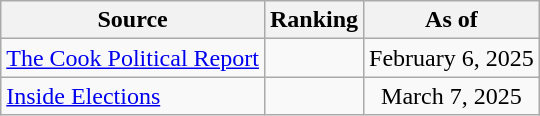<table class="wikitable" style="text-align:center">
<tr>
<th>Source</th>
<th>Ranking</th>
<th>As of</th>
</tr>
<tr>
<td align=left><a href='#'>The Cook Political Report</a></td>
<td></td>
<td>February 6, 2025</td>
</tr>
<tr>
<td align=left><a href='#'>Inside Elections</a></td>
<td></td>
<td>March 7, 2025</td>
</tr>
</table>
